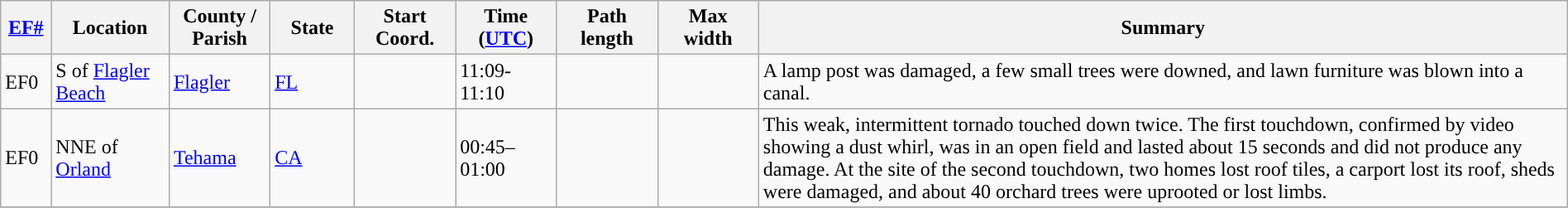<table class="wikitable sortable" style="width:100%;">
<tr>
<th scope="col"  style="width:3%; text-align:center;"><a href='#'>EF#</a></th>
<th scope="col"  style="width:7%; text-align:center;" class="unsortable">Location</th>
<th scope="col"  style="width:6%; text-align:center;" class="unsortable">County / Parish</th>
<th scope="col"  style="width:5%; text-align:center;">State</th>
<th scope="col"  style="width:6%; text-align:center;">Start Coord.</th>
<th scope="col"  style="width:6%; text-align:center;">Time (<a href='#'>UTC</a>)</th>
<th scope="col"  style="width:6%; text-align:center;">Path length</th>
<th scope="col"  style="width:6%; text-align:center;">Max width</th>
<th scope="col" class="unsortable" style="width:48%; text-align:center;">Summary</th>
</tr>
<tr>
<td>EF0</td>
<td>S of <a href='#'>Flagler Beach</a></td>
<td><a href='#'>Flagler</a></td>
<td><a href='#'>FL</a></td>
<td></td>
<td>11:09-11:10</td>
<td></td>
<td></td>
<td>A lamp post was damaged, a few small trees were downed, and lawn furniture was blown into a canal.</td>
</tr>
<tr>
<td>EF0</td>
<td>NNE of <a href='#'>Orland</a></td>
<td><a href='#'>Tehama</a></td>
<td><a href='#'>CA</a></td>
<td></td>
<td>00:45–01:00</td>
<td></td>
<td></td>
<td>This weak, intermittent tornado touched down twice. The first touchdown, confirmed by video showing a dust whirl, was in an open field and lasted about 15 seconds and did not produce any damage. At the site of the second touchdown, two homes lost roof tiles, a carport lost its roof, sheds were damaged, and about 40 orchard trees were uprooted or lost limbs.</td>
</tr>
<tr>
</tr>
</table>
